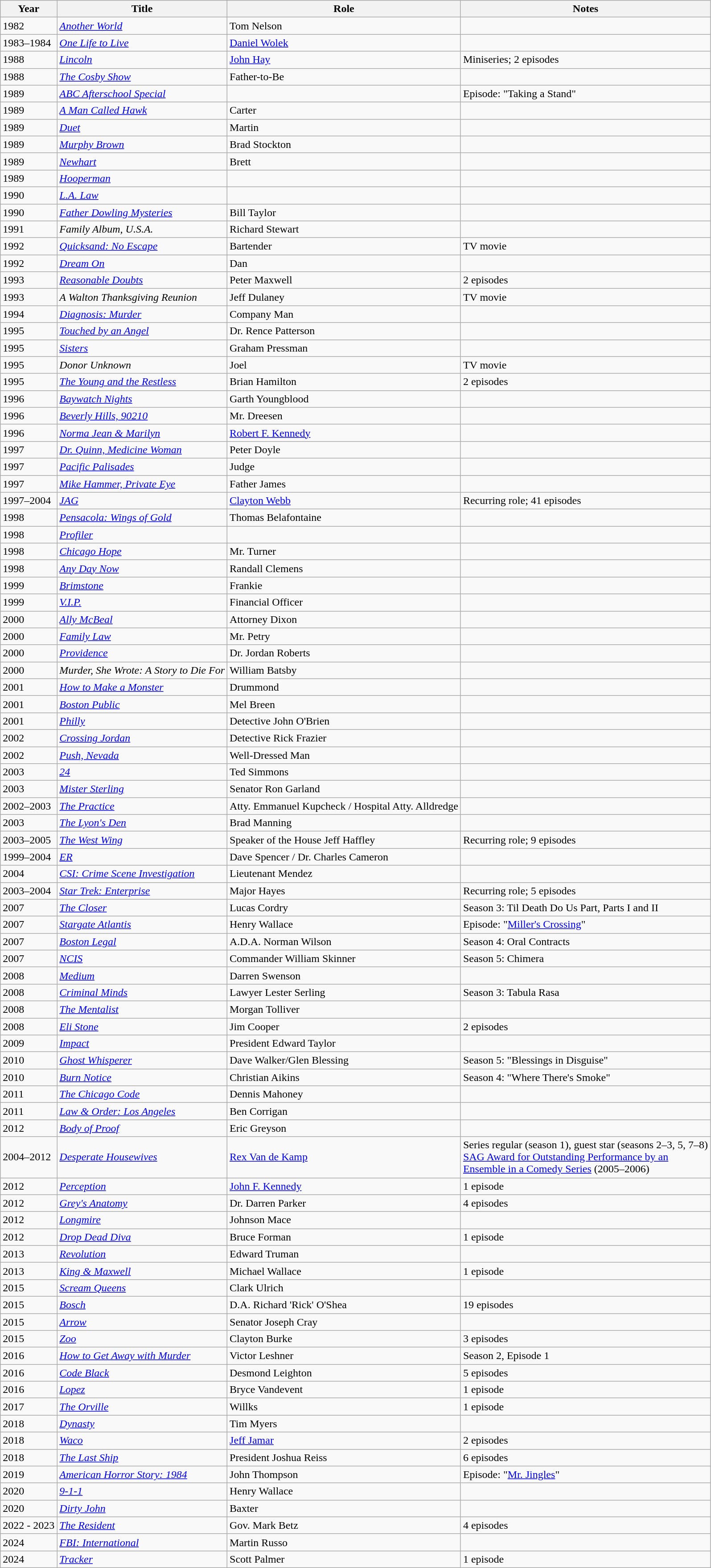<table class="wikitable sortable">
<tr>
<th>Year</th>
<th>Title</th>
<th>Role</th>
<th class="unsortable">Notes</th>
</tr>
<tr>
<td>1982</td>
<td><em><a href='#'>Another World</a></em></td>
<td>Tom Nelson</td>
<td></td>
</tr>
<tr>
<td>1983–1984</td>
<td><em><a href='#'>One Life to Live</a></em></td>
<td><a href='#'>Daniel Wolek</a></td>
<td></td>
</tr>
<tr>
<td>1988</td>
<td><em><a href='#'>Lincoln</a></em></td>
<td><a href='#'>John Hay</a></td>
<td>Miniseries; 2 episodes</td>
</tr>
<tr>
<td>1988</td>
<td><em><a href='#'>The Cosby Show</a></em></td>
<td>Father-to-Be</td>
<td></td>
</tr>
<tr>
<td>1989</td>
<td><em><a href='#'>ABC Afterschool Special</a></em></td>
<td></td>
<td>Episode: "Taking a Stand"</td>
</tr>
<tr>
<td>1989</td>
<td><em><a href='#'>A Man Called Hawk</a></em></td>
<td>Carter</td>
<td></td>
</tr>
<tr>
<td>1989</td>
<td><em><a href='#'>Duet</a></em></td>
<td>Martin</td>
<td></td>
</tr>
<tr>
<td>1989</td>
<td><em><a href='#'>Murphy Brown</a></em></td>
<td>Brad Stockton</td>
<td></td>
</tr>
<tr>
<td>1989</td>
<td><em><a href='#'>Newhart</a></em></td>
<td>Brett</td>
<td></td>
</tr>
<tr>
<td>1989</td>
<td><em><a href='#'>Hooperman</a></em></td>
<td></td>
<td></td>
</tr>
<tr>
<td>1990</td>
<td><em><a href='#'>L.A. Law</a></em></td>
<td></td>
<td></td>
</tr>
<tr>
<td>1990</td>
<td><em><a href='#'>Father Dowling Mysteries</a></em></td>
<td>Bill Taylor</td>
<td></td>
</tr>
<tr>
<td>1991</td>
<td><em>Family Album, U.S.A.</em></td>
<td>Richard Stewart</td>
<td></td>
</tr>
<tr>
<td>1992</td>
<td><em><a href='#'>Quicksand: No Escape</a></em></td>
<td>Bartender</td>
<td>TV movie</td>
</tr>
<tr>
<td>1992</td>
<td><em><a href='#'>Dream On</a></em></td>
<td>Dan</td>
<td></td>
</tr>
<tr>
<td>1993</td>
<td><em><a href='#'>Reasonable Doubts</a></em></td>
<td>Peter Maxwell</td>
<td>2 episodes</td>
</tr>
<tr>
<td>1993</td>
<td><em>A Walton Thanksgiving Reunion</em></td>
<td>Jeff Dulaney</td>
<td>TV movie</td>
</tr>
<tr>
<td>1994</td>
<td><em><a href='#'>Diagnosis: Murder</a></em></td>
<td>Company Man</td>
<td></td>
</tr>
<tr>
<td>1995</td>
<td><em><a href='#'>Touched by an Angel</a></em></td>
<td>Dr. Rence Patterson</td>
<td></td>
</tr>
<tr>
<td>1995</td>
<td><em><a href='#'>Sisters</a></em></td>
<td>Graham Pressman</td>
<td></td>
</tr>
<tr>
<td>1995</td>
<td><em>Donor Unknown</em></td>
<td>Joel</td>
<td>TV movie</td>
</tr>
<tr>
<td>1995</td>
<td><em><a href='#'>The Young and the Restless</a></em></td>
<td>Brian Hamilton</td>
<td>2 episodes</td>
</tr>
<tr>
<td>1996</td>
<td><em><a href='#'>Baywatch Nights</a></em></td>
<td>Garth Youngblood</td>
<td></td>
</tr>
<tr>
<td>1996</td>
<td><em><a href='#'>Beverly Hills, 90210</a></em></td>
<td>Mr. Dreesen</td>
<td></td>
</tr>
<tr>
<td>1996</td>
<td><em><a href='#'>Norma Jean & Marilyn</a></em></td>
<td><a href='#'>Robert F. Kennedy</a></td>
<td></td>
</tr>
<tr>
<td>1997</td>
<td><em><a href='#'>Dr. Quinn, Medicine Woman</a></em></td>
<td>Peter Doyle</td>
<td></td>
</tr>
<tr>
<td>1997</td>
<td><em><a href='#'>Pacific Palisades</a></em></td>
<td>Judge</td>
<td></td>
</tr>
<tr>
<td>1997</td>
<td><em><a href='#'>Mike Hammer, Private Eye</a></em></td>
<td>Father James</td>
<td></td>
</tr>
<tr>
<td>1997–2004</td>
<td><em><a href='#'>JAG</a></em></td>
<td><a href='#'>Clayton Webb</a></td>
<td>Recurring role; 41 episodes</td>
</tr>
<tr>
<td>1998</td>
<td><em><a href='#'>Pensacola: Wings of Gold</a></em></td>
<td>Thomas Belafontaine</td>
<td></td>
</tr>
<tr>
<td>1998</td>
<td><em><a href='#'>Profiler</a></em></td>
<td></td>
<td></td>
</tr>
<tr>
<td>1998</td>
<td><em><a href='#'>Chicago Hope</a></em></td>
<td>Mr. Turner</td>
<td></td>
</tr>
<tr>
<td>1998</td>
<td><em><a href='#'>Any Day Now</a></em></td>
<td>Randall Clemens</td>
<td></td>
</tr>
<tr>
<td>1999</td>
<td><em><a href='#'>Brimstone</a></em></td>
<td>Frankie</td>
<td></td>
</tr>
<tr>
<td>1999</td>
<td><em><a href='#'>V.I.P.</a></em></td>
<td>Financial Officer</td>
<td></td>
</tr>
<tr>
<td>2000</td>
<td><em><a href='#'>Ally McBeal</a></em></td>
<td>Attorney Dixon</td>
<td></td>
</tr>
<tr>
<td>2000</td>
<td><em><a href='#'>Family Law</a></em></td>
<td>Mr. Petry</td>
<td></td>
</tr>
<tr>
<td>2000</td>
<td><em><a href='#'>Providence</a></em></td>
<td>Dr. Jordan Roberts</td>
<td></td>
</tr>
<tr>
<td>2000</td>
<td><em>Murder, She Wrote: A Story to Die For</em></td>
<td>William Batsby</td>
<td></td>
</tr>
<tr>
<td>2001</td>
<td><em><a href='#'>How to Make a Monster</a></em></td>
<td>Drummond</td>
<td></td>
</tr>
<tr>
<td>2001</td>
<td><em><a href='#'>Boston Public</a></em></td>
<td>Mel Breen</td>
<td></td>
</tr>
<tr>
<td>2001</td>
<td><em><a href='#'>Philly</a></em></td>
<td>Detective John O'Brien</td>
<td></td>
</tr>
<tr>
<td>2002</td>
<td><em><a href='#'>Crossing Jordan</a></em></td>
<td>Detective Rick Frazier</td>
<td></td>
</tr>
<tr>
<td>2002</td>
<td><em><a href='#'>Push, Nevada</a></em></td>
<td>Well-Dressed Man</td>
<td></td>
</tr>
<tr>
<td>2003</td>
<td><em><a href='#'>24</a></em></td>
<td>Ted Simmons</td>
<td></td>
</tr>
<tr>
<td>2003</td>
<td><em><a href='#'>Mister Sterling</a></em></td>
<td>Senator Ron Garland</td>
<td></td>
</tr>
<tr>
<td>2002–2003</td>
<td><em><a href='#'>The Practice</a></em></td>
<td>Atty. Emmanuel Kupcheck / Hospital Atty. Alldredge</td>
<td></td>
</tr>
<tr>
<td>2003</td>
<td><em><a href='#'>The Lyon's Den</a></em></td>
<td>Brad Manning</td>
<td></td>
</tr>
<tr>
<td>2003–2005</td>
<td><em><a href='#'>The West Wing</a></em></td>
<td>Speaker of the House Jeff Haffley</td>
<td>Recurring role; 9 episodes</td>
</tr>
<tr>
<td>1999–2004</td>
<td><em><a href='#'>ER</a></em></td>
<td>Dave Spencer / Dr. Charles Cameron</td>
<td></td>
</tr>
<tr>
<td>2004</td>
<td><em><a href='#'>CSI: Crime Scene Investigation</a></em></td>
<td>Lieutenant Mendez</td>
<td></td>
</tr>
<tr>
<td>2003–2004</td>
<td><em><a href='#'>Star Trek: Enterprise</a></em></td>
<td>Major Hayes</td>
<td>Recurring role; 5 episodes</td>
</tr>
<tr>
<td>2007</td>
<td><em><a href='#'>The Closer</a></em></td>
<td>Lucas Cordry</td>
<td>Season 3: Til Death Do Us Part, Parts I and II</td>
</tr>
<tr>
<td>2007</td>
<td><em><a href='#'>Stargate Atlantis</a></em></td>
<td>Henry Wallace</td>
<td>Episode: "<a href='#'>Miller's Crossing</a>"</td>
</tr>
<tr>
<td>2007</td>
<td><em><a href='#'>Boston Legal</a></em></td>
<td>A.D.A. Norman Wilson</td>
<td>Season 4: Oral Contracts</td>
</tr>
<tr>
<td>2007</td>
<td><em><a href='#'>NCIS</a></em></td>
<td>Commander William Skinner</td>
<td>Season 5: Chimera</td>
</tr>
<tr>
<td>2008</td>
<td><em><a href='#'>Medium</a></em></td>
<td>Darren Swenson</td>
<td></td>
</tr>
<tr>
<td>2008</td>
<td><em><a href='#'>Criminal Minds</a></em></td>
<td>Lawyer Lester Serling</td>
<td>Season 3: Tabula Rasa</td>
</tr>
<tr>
<td>2008</td>
<td><em><a href='#'>The Mentalist</a></em></td>
<td>Morgan Tolliver</td>
<td></td>
</tr>
<tr>
<td>2008</td>
<td><em><a href='#'>Eli Stone</a></em></td>
<td>Jim Cooper</td>
<td>2 episodes</td>
</tr>
<tr>
<td>2009</td>
<td><em><a href='#'>Impact</a></em></td>
<td>President Edward Taylor</td>
<td></td>
</tr>
<tr>
<td>2010</td>
<td><em><a href='#'>Ghost Whisperer</a></em></td>
<td>Dave Walker/Glen Blessing</td>
<td>Season 5: "Blessings in Disguise"</td>
</tr>
<tr>
<td>2010</td>
<td><em><a href='#'>Burn Notice</a></em></td>
<td>Christian Aikins</td>
<td>Season 4: "Where There's Smoke"</td>
</tr>
<tr>
<td>2011</td>
<td><em><a href='#'>The Chicago Code</a></em></td>
<td>Dennis Mahoney</td>
<td></td>
</tr>
<tr>
<td>2011</td>
<td><em><a href='#'>Law & Order: Los Angeles</a></em></td>
<td>Ben Corrigan</td>
<td></td>
</tr>
<tr>
<td>2012</td>
<td><em><a href='#'>Body of Proof</a></em></td>
<td>Eric Greyson</td>
<td></td>
</tr>
<tr>
<td>2004–2012</td>
<td><em><a href='#'>Desperate Housewives</a></em></td>
<td><a href='#'>Rex Van de Kamp</a></td>
<td>Series regular (season 1), guest star (seasons 2–3, 5, 7–8)<br><a href='#'>SAG Award for Outstanding Performance by an</a><br><a href='#'>Ensemble in a Comedy Series</a> (2005–2006)</td>
</tr>
<tr>
<td>2012</td>
<td><em><a href='#'>Perception</a></em></td>
<td><a href='#'>John F. Kennedy</a></td>
<td>1 episode</td>
</tr>
<tr>
<td>2012</td>
<td><em><a href='#'>Grey's Anatomy</a></em></td>
<td>Dr. Darren Parker</td>
<td>4 episodes</td>
</tr>
<tr>
<td>2012</td>
<td><em><a href='#'>Longmire</a></em></td>
<td>Johnson Mace</td>
<td></td>
</tr>
<tr>
<td>2012</td>
<td><em><a href='#'>Drop Dead Diva</a></em></td>
<td>Bruce Forman</td>
<td>1 episode</td>
</tr>
<tr>
<td>2013</td>
<td><em><a href='#'>Revolution</a></em></td>
<td>Edward Truman</td>
<td></td>
</tr>
<tr>
<td>2013</td>
<td><em><a href='#'>King & Maxwell</a></em></td>
<td>Michael Wallace</td>
<td>1 episode</td>
</tr>
<tr>
<td>2015</td>
<td><em><a href='#'>Scream Queens</a></em></td>
<td>Clark Ulrich</td>
<td></td>
</tr>
<tr>
<td>2015</td>
<td><em><a href='#'>Bosch</a></em></td>
<td>D.A. Richard 'Rick' O'Shea</td>
<td>19 episodes</td>
</tr>
<tr>
<td>2015</td>
<td><em><a href='#'>Arrow</a></em></td>
<td>Senator Joseph Cray</td>
<td></td>
</tr>
<tr>
<td>2015</td>
<td><a href='#'><em>Zoo</em></a></td>
<td>Clayton Burke</td>
<td>3 episodes</td>
</tr>
<tr>
<td>2016</td>
<td><em><a href='#'>How to Get Away with Murder</a></em></td>
<td>Victor Leshner</td>
<td>Season 2, Episode 1</td>
</tr>
<tr>
<td>2016</td>
<td><a href='#'><em>Code Black</em></a></td>
<td>Desmond Leighton</td>
<td>5 episodes</td>
</tr>
<tr>
<td>2016</td>
<td><a href='#'><em>Lopez</em></a></td>
<td>Bryce Vandevent</td>
<td>1 episode</td>
</tr>
<tr>
<td>2017</td>
<td><em><a href='#'>The Orville</a></em></td>
<td>Willks</td>
<td>1 episode</td>
</tr>
<tr>
<td>2018</td>
<td><em><a href='#'>Dynasty</a></em></td>
<td>Tim Myers</td>
<td></td>
</tr>
<tr>
<td>2018</td>
<td><em><a href='#'>Waco</a></em></td>
<td><a href='#'>Jeff Jamar</a></td>
<td>2 episodes</td>
</tr>
<tr>
<td>2018</td>
<td><a href='#'><em>The Last Ship</em></a></td>
<td>President Joshua Reiss</td>
<td>6 episodes</td>
</tr>
<tr>
<td>2019</td>
<td><em><a href='#'>American Horror Story: 1984</a></em></td>
<td>John Thompson</td>
<td>Episode: "<a href='#'>Mr. Jingles</a>"</td>
</tr>
<tr>
<td>2020</td>
<td><a href='#'><em>9-1-1</em></a></td>
<td>Henry Wallace</td>
<td></td>
</tr>
<tr>
<td>2020</td>
<td><a href='#'><em>Dirty John</em></a></td>
<td>Baxter</td>
<td></td>
</tr>
<tr>
<td>2022 - 2023</td>
<td><a href='#'><em>The Resident</em></a></td>
<td>Gov. Mark Betz</td>
<td>4 episodes</td>
</tr>
<tr>
<td>2024</td>
<td><em><a href='#'>FBI: International</a></em></td>
<td>Martin Russo</td>
<td></td>
</tr>
<tr>
<td>2024</td>
<td><a href='#'><em>Tracker</em></a></td>
<td>Scott Palmer</td>
<td>1 episode</td>
</tr>
</table>
